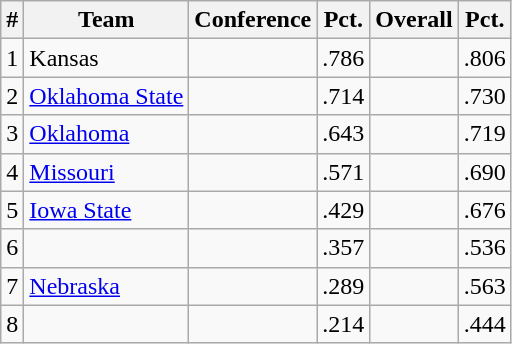<table class="wikitable">
<tr>
<th>#</th>
<th>Team</th>
<th>Conference</th>
<th>Pct.</th>
<th>Overall</th>
<th>Pct.</th>
</tr>
<tr>
<td>1</td>
<td>Kansas</td>
<td></td>
<td>.786</td>
<td></td>
<td>.806</td>
</tr>
<tr>
<td>2</td>
<td><a href='#'>Oklahoma State</a></td>
<td></td>
<td>.714</td>
<td></td>
<td>.730</td>
</tr>
<tr>
<td>3</td>
<td><a href='#'>Oklahoma</a></td>
<td></td>
<td>.643</td>
<td></td>
<td>.719</td>
</tr>
<tr>
<td>4</td>
<td><a href='#'>Missouri</a></td>
<td></td>
<td>.571</td>
<td></td>
<td>.690</td>
</tr>
<tr>
<td>5</td>
<td><a href='#'>Iowa State</a></td>
<td></td>
<td>.429</td>
<td></td>
<td>.676</td>
</tr>
<tr>
<td>6</td>
<td></td>
<td></td>
<td>.357</td>
<td></td>
<td>.536</td>
</tr>
<tr>
<td>7</td>
<td><a href='#'>Nebraska</a></td>
<td></td>
<td>.289</td>
<td></td>
<td>.563</td>
</tr>
<tr>
<td>8</td>
<td></td>
<td></td>
<td>.214</td>
<td></td>
<td>.444</td>
</tr>
</table>
